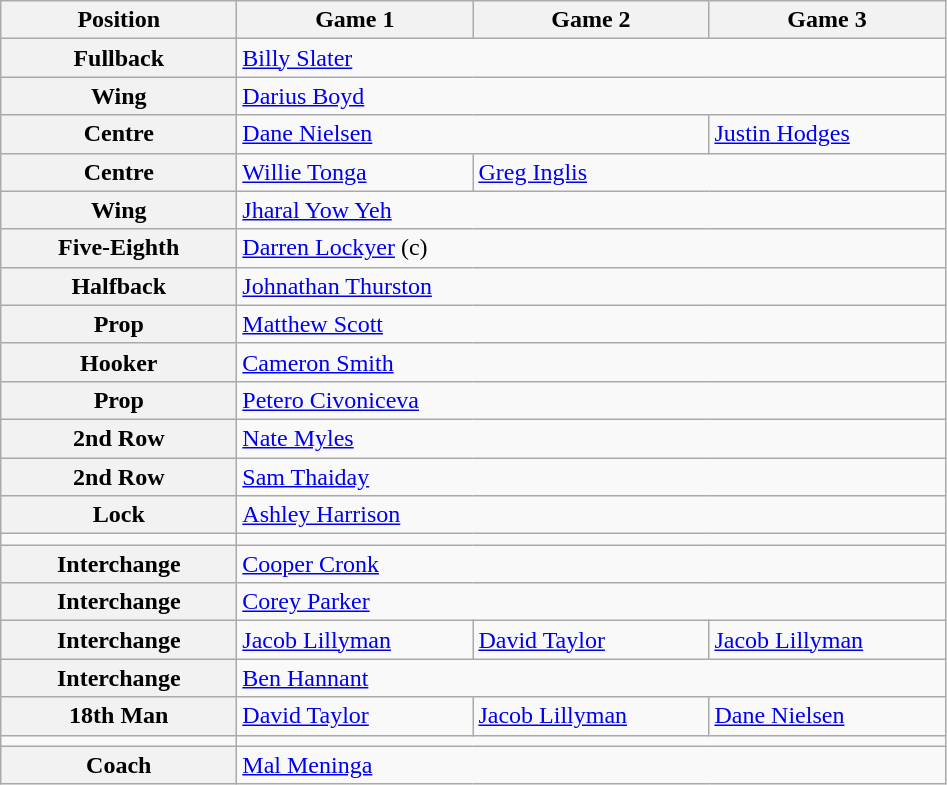<table class="wikitable">
<tr>
<th style="width:150px;">Position</th>
<th style="width:150px;">Game 1</th>
<th style="width:150px;">Game 2</th>
<th style="width:150px;">Game 3</th>
</tr>
<tr>
<th>Fullback</th>
<td colspan="3"> <a href='#'>Billy Slater</a></td>
</tr>
<tr>
<th>Wing</th>
<td colspan="3"> <a href='#'>Darius Boyd</a></td>
</tr>
<tr>
<th>Centre</th>
<td colspan="2"> <a href='#'>Dane Nielsen</a></td>
<td colspan="1"> <a href='#'>Justin Hodges</a></td>
</tr>
<tr>
<th>Centre</th>
<td> <a href='#'>Willie Tonga</a></td>
<td colspan="2"> <a href='#'>Greg Inglis</a></td>
</tr>
<tr>
<th>Wing</th>
<td colspan="3"> <a href='#'>Jharal Yow Yeh</a></td>
</tr>
<tr>
<th>Five-Eighth</th>
<td colspan="3"> <a href='#'>Darren Lockyer</a> (c)</td>
</tr>
<tr>
<th>Halfback</th>
<td colspan="3"> <a href='#'>Johnathan Thurston</a></td>
</tr>
<tr>
<th>Prop</th>
<td colspan="3"> <a href='#'>Matthew Scott</a></td>
</tr>
<tr>
<th>Hooker</th>
<td colspan="3"> <a href='#'>Cameron Smith</a></td>
</tr>
<tr>
<th>Prop</th>
<td colspan="3"> <a href='#'>Petero Civoniceva</a></td>
</tr>
<tr>
<th>2nd Row</th>
<td colspan="3"> <a href='#'>Nate Myles</a></td>
</tr>
<tr>
<th>2nd Row</th>
<td colspan="3"> <a href='#'>Sam Thaiday</a></td>
</tr>
<tr>
<th>Lock</th>
<td colspan="3"> <a href='#'>Ashley Harrison</a></td>
</tr>
<tr>
<td></td>
</tr>
<tr>
<th>Interchange</th>
<td colspan="3"> <a href='#'>Cooper Cronk</a></td>
</tr>
<tr>
<th>Interchange</th>
<td colspan="3"> <a href='#'>Corey Parker</a></td>
</tr>
<tr>
<th>Interchange</th>
<td colspan="1"> <a href='#'>Jacob Lillyman</a></td>
<td colspan="1"> <a href='#'>David Taylor</a></td>
<td colspan="1"> <a href='#'>Jacob Lillyman</a></td>
</tr>
<tr>
<th>Interchange</th>
<td colspan="3"> <a href='#'>Ben Hannant</a></td>
</tr>
<tr>
<th>18th Man</th>
<td> <a href='#'>David Taylor</a></td>
<td colspan="1"> <a href='#'>Jacob Lillyman</a></td>
<td> <a href='#'>Dane Nielsen</a></td>
</tr>
<tr>
<td></td>
</tr>
<tr>
<th>Coach</th>
<td colspan="3"> <a href='#'>Mal Meninga</a></td>
</tr>
</table>
